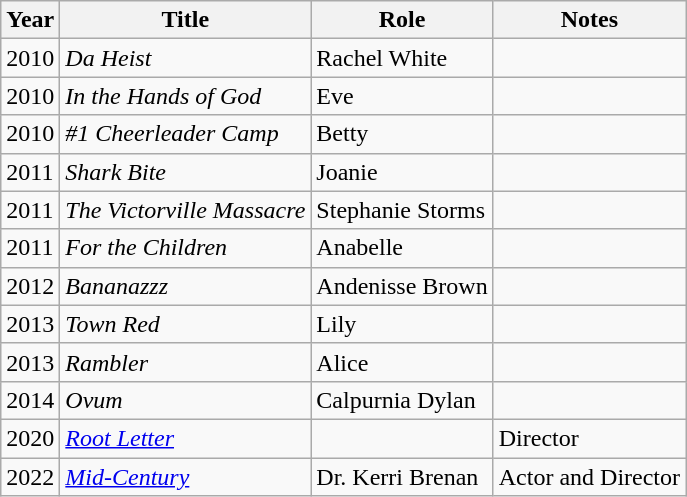<table class="wikitable sortable">
<tr>
<th>Year</th>
<th>Title</th>
<th>Role</th>
<th class="unsortable">Notes</th>
</tr>
<tr>
<td>2010</td>
<td><em>Da Heist</em></td>
<td>Rachel White</td>
<td></td>
</tr>
<tr>
<td>2010</td>
<td><em>In the Hands of God</em></td>
<td>Eve</td>
<td></td>
</tr>
<tr>
<td>2010</td>
<td><em>#1 Cheerleader Camp</em></td>
<td>Betty</td>
<td></td>
</tr>
<tr>
<td>2011</td>
<td><em>Shark Bite</em></td>
<td>Joanie</td>
<td></td>
</tr>
<tr>
<td>2011</td>
<td data-sort-value="Victorville Massacre, The"><em>The Victorville Massacre</em></td>
<td>Stephanie Storms</td>
<td></td>
</tr>
<tr>
<td>2011</td>
<td><em>For the Children</em></td>
<td>Anabelle</td>
<td></td>
</tr>
<tr>
<td>2012</td>
<td><em>Bananazzz</em></td>
<td>Andenisse Brown</td>
<td></td>
</tr>
<tr>
<td>2013</td>
<td><em>Town Red</em></td>
<td>Lily</td>
<td></td>
</tr>
<tr>
<td>2013</td>
<td><em>Rambler</em></td>
<td>Alice</td>
<td></td>
</tr>
<tr>
<td>2014</td>
<td><em>Ovum</em></td>
<td>Calpurnia Dylan</td>
<td></td>
</tr>
<tr>
<td>2020</td>
<td><em><a href='#'>Root Letter</a></em></td>
<td></td>
<td>Director</td>
</tr>
<tr>
<td>2022</td>
<td><em><a href='#'>Mid-Century</a></em></td>
<td>Dr. Kerri Brenan</td>
<td>Actor and Director</td>
</tr>
</table>
